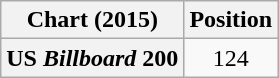<table class="wikitable plainrowheaders" style="text-align:center">
<tr>
<th>Chart (2015)</th>
<th>Position</th>
</tr>
<tr>
<th scope="row">US <em>Billboard</em> 200</th>
<td>124</td>
</tr>
</table>
